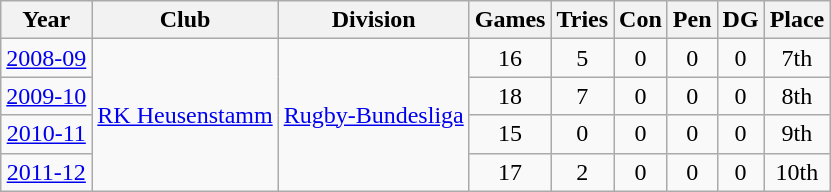<table class="wikitable">
<tr>
<th>Year</th>
<th>Club</th>
<th>Division</th>
<th>Games</th>
<th>Tries</th>
<th>Con</th>
<th>Pen</th>
<th>DG</th>
<th>Place</th>
</tr>
<tr align="center">
<td><a href='#'>2008-09</a></td>
<td rowspan=4><a href='#'>RK Heusenstamm</a></td>
<td rowspan=4><a href='#'>Rugby-Bundesliga</a></td>
<td>16</td>
<td>5</td>
<td>0</td>
<td>0</td>
<td>0</td>
<td>7th</td>
</tr>
<tr align="center">
<td><a href='#'>2009-10</a></td>
<td>18</td>
<td>7</td>
<td>0</td>
<td>0</td>
<td>0</td>
<td>8th</td>
</tr>
<tr align="center">
<td><a href='#'>2010-11</a></td>
<td>15</td>
<td>0</td>
<td>0</td>
<td>0</td>
<td>0</td>
<td>9th</td>
</tr>
<tr align="center">
<td><a href='#'>2011-12</a></td>
<td>17</td>
<td>2</td>
<td>0</td>
<td>0</td>
<td>0</td>
<td>10th</td>
</tr>
</table>
